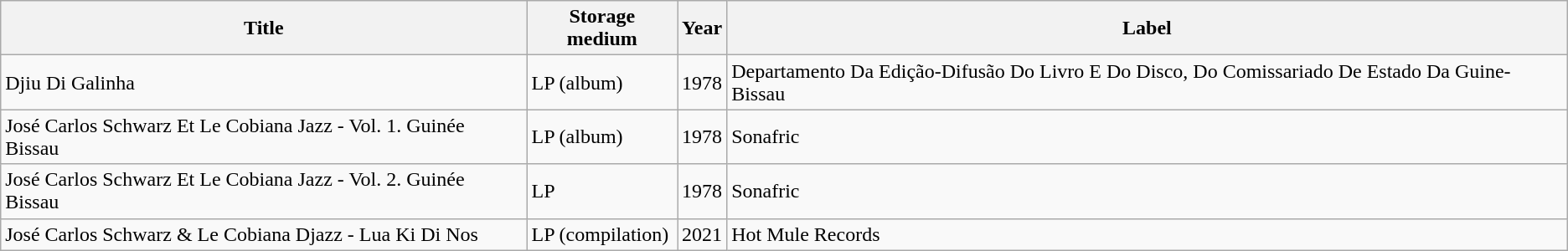<table class="wikitable">
<tr>
<th>Title</th>
<th>Storage medium</th>
<th>Year</th>
<th>Label</th>
</tr>
<tr>
<td>Djiu Di Galinha</td>
<td>LP (album)</td>
<td>1978</td>
<td>Departamento Da Edição-Difusão Do Livro E Do Disco, Do Comissariado De Estado Da Guine-Bissau</td>
</tr>
<tr>
<td>José Carlos Schwarz Et Le Cobiana Jazz - Vol. 1. Guinée Bissau</td>
<td>LP (album)</td>
<td>1978</td>
<td>Sonafric</td>
</tr>
<tr>
<td>José Carlos Schwarz Et Le Cobiana Jazz - Vol. 2. Guinée Bissau</td>
<td>LP</td>
<td>1978</td>
<td>Sonafric</td>
</tr>
<tr>
<td>José Carlos Schwarz & Le Cobiana Djazz - Lua Ki Di Nos</td>
<td>LP (compilation)</td>
<td>2021</td>
<td>Hot Mule Records</td>
</tr>
</table>
